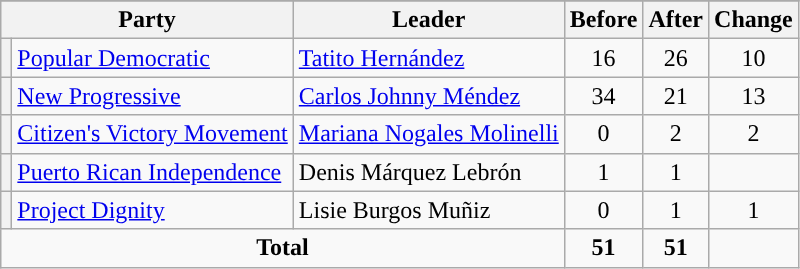<table class="wikitable" style="text-align:center;">
<tr>
</tr>
<tr>
<th colspan=2>Party</th>
<th>Leader</th>
<th>Before</th>
<th>After</th>
<th>Change</th>
</tr>
<tr>
<th style="background-color:"></th>
<td style="text-align:left;"><a href='#'>Popular Democratic</a></td>
<td style="text-align:left;"><a href='#'>Tatito Hernández</a></td>
<td>16</td>
<td>26</td>
<td> 10</td>
</tr>
<tr>
<th style="background-color:"></th>
<td style="text-align:left;"><a href='#'>New Progressive</a></td>
<td style="text-align:left;"><a href='#'>Carlos Johnny Méndez</a></td>
<td>34</td>
<td>21</td>
<td> 13</td>
</tr>
<tr>
<th style="background-color:"></th>
<td style="text-align:left;"><a href='#'>Citizen's Victory Movement</a></td>
<td style="text-align:left;"><a href='#'>Mariana Nogales Molinelli</a></td>
<td>0</td>
<td>2</td>
<td> 2</td>
</tr>
<tr>
<th style="background-color:"></th>
<td style="text-align:left;"><a href='#'>Puerto Rican Independence</a></td>
<td style="text-align:left;">Denis Márquez Lebrón</td>
<td>1</td>
<td>1</td>
<td></td>
</tr>
<tr>
<th style="background-color:"></th>
<td style="text-align:left;"><a href='#'>Project Dignity</a></td>
<td style="text-align:left;">Lisie Burgos Muñiz</td>
<td>0</td>
<td>1</td>
<td> 1</td>
</tr>
<tr>
<td colspan=3><strong>Total</strong></td>
<td><strong>51</strong></td>
<td><strong>51</strong></td>
<td></td>
</tr>
</table>
